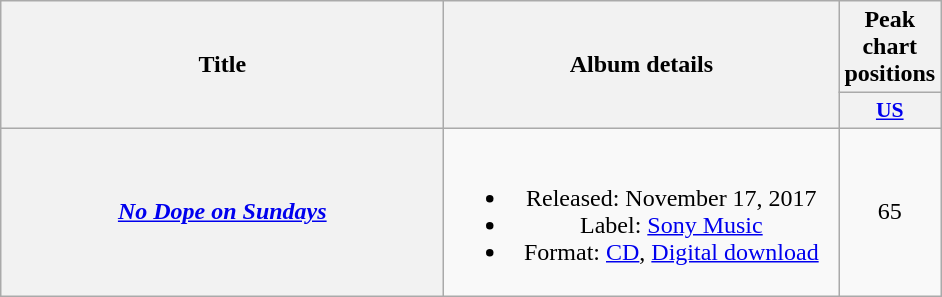<table class="wikitable plainrowheaders" style="text-align:center;">
<tr>
<th scope="col" rowspan="2" style="width:18em;">Title</th>
<th scope="col" rowspan="2" style="width:16em;">Album details</th>
<th scope="col" colspan="1">Peak chart positions</th>
</tr>
<tr>
<th scope="col" style="width:3em;font-size:90%;"><a href='#'>US</a><br></th>
</tr>
<tr>
<th scope="row"><em><a href='#'>No Dope on Sundays</a></em></th>
<td><br><ul><li>Released: November 17, 2017</li><li>Label: <a href='#'>Sony Music</a></li><li>Format: <a href='#'>CD</a>, <a href='#'>Digital download</a></li></ul></td>
<td>65</td>
</tr>
</table>
